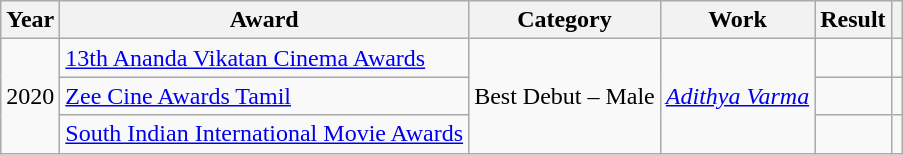<table class="wikitable sortable">
<tr>
<th>Year</th>
<th>Award</th>
<th>Category</th>
<th>Work</th>
<th>Result</th>
<th scope="col" class="unsortable"></th>
</tr>
<tr>
<td rowspan="3">2020</td>
<td><a href='#'>13th Ananda Vikatan Cinema Awards</a></td>
<td rowspan="5">Best Debut – Male</td>
<td rowspan="3"><em><a href='#'>Adithya Varma</a></em></td>
<td></td>
<td style="text-align:center;"></td>
</tr>
<tr>
<td><a href='#'>Zee Cine Awards Tamil</a></td>
<td></td>
<td style="text-align:center;"></td>
</tr>
<tr>
<td><a href='#'>South Indian International Movie Awards</a></td>
<td></td>
<td style="text-align:center;"></td>
</tr>
</table>
